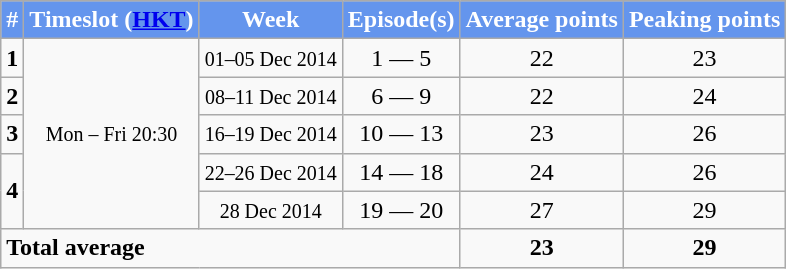<table class="wikitable" style="text-align:center;">
<tr style="background:cornflowerblue; color:white">
<th style="background:cornflowerblue; color:white">#</th>
<th style="background:cornflowerblue; color:white">Timeslot (<a href='#'>HKT</a>)</th>
<th style="background:cornflowerblue; color:white">Week</th>
<th style="background:cornflowerblue; color:white">Episode(s)</th>
<th style="background:cornflowerblue; color:white">Average points</th>
<th style="background:cornflowerblue; color:white">Peaking points</th>
</tr>
<tr>
<td><strong>1</strong></td>
<td rowspan="5"><small>Mon – Fri 20:30</small></td>
<td><small>01–05 Dec 2014</small></td>
<td>1 — 5</td>
<td>22</td>
<td>23</td>
</tr>
<tr>
<td><strong>2</strong></td>
<td><small>08–11 Dec 2014</small></td>
<td>6 — 9</td>
<td>22</td>
<td>24</td>
</tr>
<tr>
<td><strong>3</strong></td>
<td><small>16–19 Dec 2014</small></td>
<td>10 — 13</td>
<td>23</td>
<td>26</td>
</tr>
<tr>
<td rowspan=2><strong>4</strong></td>
<td><small>22–26 Dec 2014</small></td>
<td>14 — 18</td>
<td>24</td>
<td>26</td>
</tr>
<tr>
<td><small>28 Dec 2014</small></td>
<td>19 — 20</td>
<td>27</td>
<td>29</td>
</tr>
<tr>
<td colspan="4" style="text-align:left;"><strong>Total average</strong></td>
<td><strong>23</strong></td>
<td><strong>29</strong></td>
</tr>
</table>
